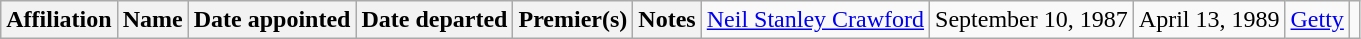<table class="wikitable">
<tr>
<th colspan="2">Affiliation</th>
<th>Name</th>
<th>Date appointed</th>
<th>Date departed</th>
<th>Premier(s)</th>
<th>Notes<br></th>
<td><a href='#'>Neil Stanley Crawford</a></td>
<td>September 10, 1987</td>
<td>April 13, 1989</td>
<td><a href='#'>Getty</a></td>
<td></td>
</tr>
</table>
